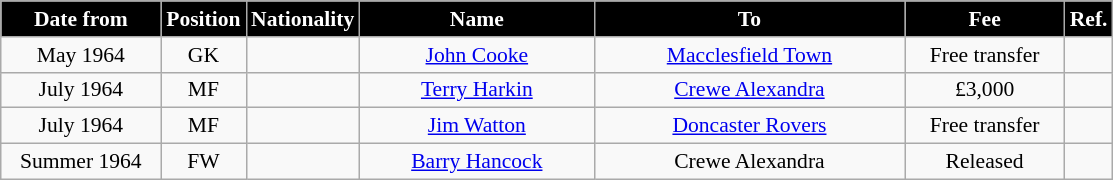<table class="wikitable" style="text-align:center; font-size:90%; ">
<tr>
<th style="background:#000000; color:white; width:100px;">Date from</th>
<th style="background:#000000; color:white; width:50px;">Position</th>
<th style="background:#000000; color:white; width:50px;">Nationality</th>
<th style="background:#000000; color:white; width:150px;">Name</th>
<th style="background:#000000; color:white; width:200px;">To</th>
<th style="background:#000000; color:white; width:100px;">Fee</th>
<th style="background:#000000; color:white; width:25px;">Ref.</th>
</tr>
<tr>
<td>May 1964</td>
<td>GK</td>
<td></td>
<td><a href='#'>John Cooke</a></td>
<td><a href='#'>Macclesfield Town</a></td>
<td>Free transfer</td>
<td></td>
</tr>
<tr>
<td>July 1964</td>
<td>MF</td>
<td></td>
<td><a href='#'>Terry Harkin</a></td>
<td><a href='#'>Crewe Alexandra</a></td>
<td>£3,000</td>
<td></td>
</tr>
<tr>
<td>July 1964</td>
<td>MF</td>
<td></td>
<td><a href='#'>Jim Watton</a></td>
<td><a href='#'>Doncaster Rovers</a></td>
<td>Free transfer</td>
<td></td>
</tr>
<tr>
<td>Summer 1964</td>
<td>FW</td>
<td></td>
<td><a href='#'>Barry Hancock</a></td>
<td>Crewe Alexandra</td>
<td>Released</td>
<td></td>
</tr>
</table>
